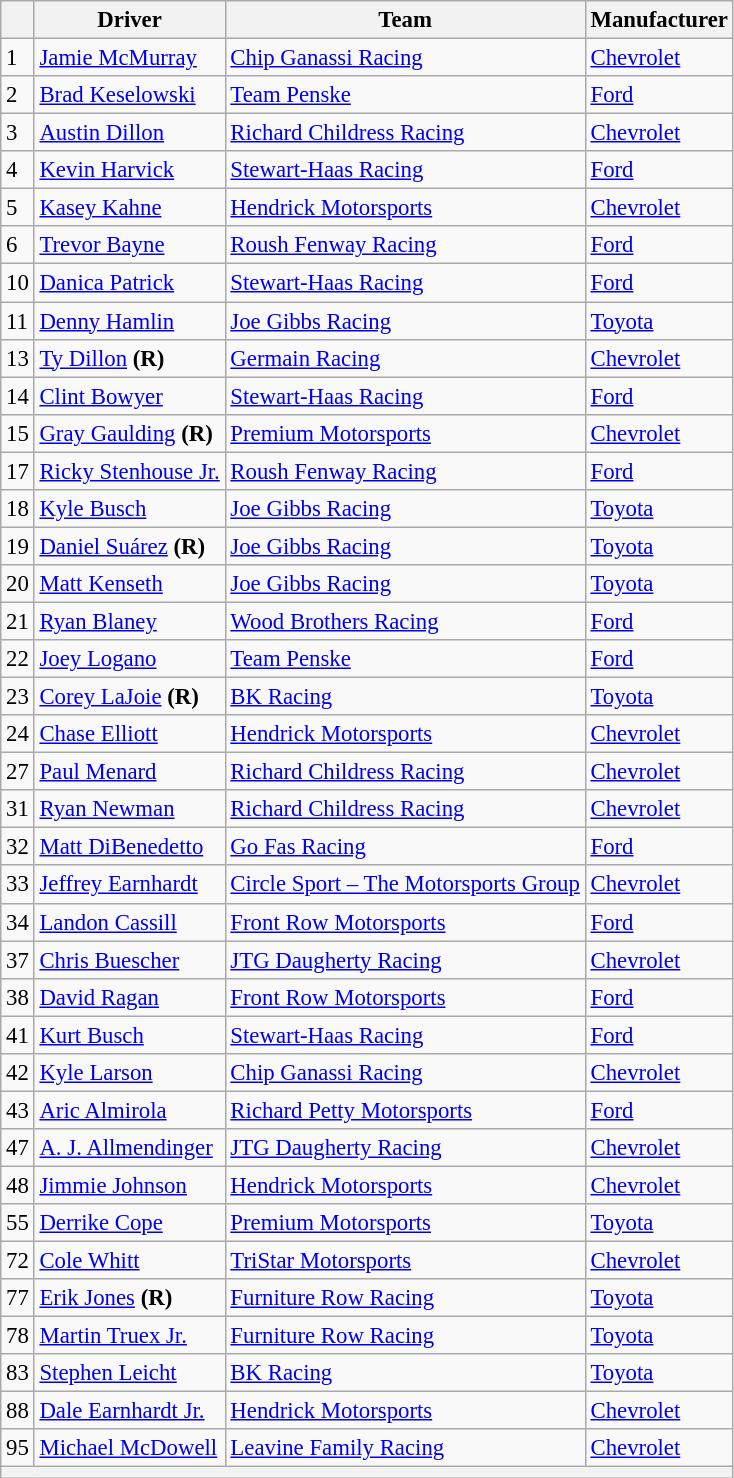<table class="wikitable" style="font-size:95%">
<tr>
<th></th>
<th>Driver</th>
<th>Team</th>
<th>Manufacturer</th>
</tr>
<tr>
<td>1</td>
<td><a href='#'>Jamie McMurray</a></td>
<td><a href='#'>Chip Ganassi Racing</a></td>
<td><a href='#'>Chevrolet</a></td>
</tr>
<tr>
<td>2</td>
<td><a href='#'>Brad Keselowski</a></td>
<td><a href='#'>Team Penske</a></td>
<td><a href='#'>Ford</a></td>
</tr>
<tr>
<td>3</td>
<td><a href='#'>Austin Dillon</a></td>
<td><a href='#'>Richard Childress Racing</a></td>
<td><a href='#'>Chevrolet</a></td>
</tr>
<tr>
<td>4</td>
<td><a href='#'>Kevin Harvick</a></td>
<td><a href='#'>Stewart-Haas Racing</a></td>
<td><a href='#'>Ford</a></td>
</tr>
<tr>
<td>5</td>
<td><a href='#'>Kasey Kahne</a></td>
<td><a href='#'>Hendrick Motorsports</a></td>
<td><a href='#'>Chevrolet</a></td>
</tr>
<tr>
<td>6</td>
<td><a href='#'>Trevor Bayne</a></td>
<td><a href='#'>Roush Fenway Racing</a></td>
<td><a href='#'>Ford</a></td>
</tr>
<tr>
<td>10</td>
<td><a href='#'>Danica Patrick</a></td>
<td><a href='#'>Stewart-Haas Racing</a></td>
<td><a href='#'>Ford</a></td>
</tr>
<tr>
<td>11</td>
<td><a href='#'>Denny Hamlin</a></td>
<td><a href='#'>Joe Gibbs Racing</a></td>
<td><a href='#'>Toyota</a></td>
</tr>
<tr>
<td>13</td>
<td><a href='#'>Ty Dillon</a> <strong>(R)</strong></td>
<td><a href='#'>Germain Racing</a></td>
<td><a href='#'>Chevrolet</a></td>
</tr>
<tr>
<td>14</td>
<td><a href='#'>Clint Bowyer</a></td>
<td><a href='#'>Stewart-Haas Racing</a></td>
<td><a href='#'>Ford</a></td>
</tr>
<tr>
<td>15</td>
<td><a href='#'>Gray Gaulding</a> <strong>(R)</strong></td>
<td><a href='#'>Premium Motorsports</a></td>
<td><a href='#'>Chevrolet</a></td>
</tr>
<tr>
<td>17</td>
<td><a href='#'>Ricky Stenhouse Jr.</a></td>
<td><a href='#'>Roush Fenway Racing</a></td>
<td><a href='#'>Ford</a></td>
</tr>
<tr>
<td>18</td>
<td><a href='#'>Kyle Busch</a></td>
<td><a href='#'>Joe Gibbs Racing</a></td>
<td><a href='#'>Toyota</a></td>
</tr>
<tr>
<td>19</td>
<td><a href='#'>Daniel Suárez</a> <strong>(R)</strong></td>
<td><a href='#'>Joe Gibbs Racing</a></td>
<td><a href='#'>Toyota</a></td>
</tr>
<tr>
<td>20</td>
<td><a href='#'>Matt Kenseth</a></td>
<td><a href='#'>Joe Gibbs Racing</a></td>
<td><a href='#'>Toyota</a></td>
</tr>
<tr>
<td>21</td>
<td><a href='#'>Ryan Blaney</a></td>
<td><a href='#'>Wood Brothers Racing</a></td>
<td><a href='#'>Ford</a></td>
</tr>
<tr>
<td>22</td>
<td><a href='#'>Joey Logano</a></td>
<td><a href='#'>Team Penske</a></td>
<td><a href='#'>Ford</a></td>
</tr>
<tr>
<td>23</td>
<td><a href='#'>Corey LaJoie</a> <strong>(R)</strong></td>
<td><a href='#'>BK Racing</a></td>
<td><a href='#'>Toyota</a></td>
</tr>
<tr>
<td>24</td>
<td><a href='#'>Chase Elliott</a></td>
<td><a href='#'>Hendrick Motorsports</a></td>
<td><a href='#'>Chevrolet</a></td>
</tr>
<tr>
<td>27</td>
<td><a href='#'>Paul Menard</a></td>
<td><a href='#'>Richard Childress Racing</a></td>
<td><a href='#'>Chevrolet</a></td>
</tr>
<tr>
<td>31</td>
<td><a href='#'>Ryan Newman</a></td>
<td><a href='#'>Richard Childress Racing</a></td>
<td><a href='#'>Chevrolet</a></td>
</tr>
<tr>
<td>32</td>
<td><a href='#'>Matt DiBenedetto</a></td>
<td><a href='#'>Go Fas Racing</a></td>
<td><a href='#'>Ford</a></td>
</tr>
<tr>
<td>33</td>
<td><a href='#'>Jeffrey Earnhardt</a></td>
<td><a href='#'>Circle Sport – The Motorsports Group</a></td>
<td><a href='#'>Chevrolet</a></td>
</tr>
<tr>
<td>34</td>
<td><a href='#'>Landon Cassill</a></td>
<td><a href='#'>Front Row Motorsports</a></td>
<td><a href='#'>Ford</a></td>
</tr>
<tr>
<td>37</td>
<td><a href='#'>Chris Buescher</a></td>
<td><a href='#'>JTG Daugherty Racing</a></td>
<td><a href='#'>Chevrolet</a></td>
</tr>
<tr>
<td>38</td>
<td><a href='#'>David Ragan</a></td>
<td><a href='#'>Front Row Motorsports</a></td>
<td><a href='#'>Ford</a></td>
</tr>
<tr>
<td>41</td>
<td><a href='#'>Kurt Busch</a></td>
<td><a href='#'>Stewart-Haas Racing</a></td>
<td><a href='#'>Ford</a></td>
</tr>
<tr>
<td>42</td>
<td><a href='#'>Kyle Larson</a></td>
<td><a href='#'>Chip Ganassi Racing</a></td>
<td><a href='#'>Chevrolet</a></td>
</tr>
<tr>
<td>43</td>
<td><a href='#'>Aric Almirola</a></td>
<td><a href='#'>Richard Petty Motorsports</a></td>
<td><a href='#'>Ford</a></td>
</tr>
<tr>
<td>47</td>
<td><a href='#'>A. J. Allmendinger</a></td>
<td><a href='#'>JTG Daugherty Racing</a></td>
<td><a href='#'>Chevrolet</a></td>
</tr>
<tr>
<td>48</td>
<td><a href='#'>Jimmie Johnson</a></td>
<td><a href='#'>Hendrick Motorsports</a></td>
<td><a href='#'>Chevrolet</a></td>
</tr>
<tr>
<td>55</td>
<td><a href='#'>Derrike Cope</a></td>
<td><a href='#'>Premium Motorsports</a></td>
<td><a href='#'>Toyota</a></td>
</tr>
<tr>
<td>72</td>
<td><a href='#'>Cole Whitt</a></td>
<td><a href='#'>TriStar Motorsports</a></td>
<td><a href='#'>Chevrolet</a></td>
</tr>
<tr>
<td>77</td>
<td><a href='#'>Erik Jones</a> <strong>(R)</strong></td>
<td><a href='#'>Furniture Row Racing</a></td>
<td><a href='#'>Toyota</a></td>
</tr>
<tr>
<td>78</td>
<td><a href='#'>Martin Truex Jr.</a></td>
<td><a href='#'>Furniture Row Racing</a></td>
<td><a href='#'>Toyota</a></td>
</tr>
<tr>
<td>83</td>
<td><a href='#'>Stephen Leicht</a></td>
<td><a href='#'>BK Racing</a></td>
<td><a href='#'>Toyota</a></td>
</tr>
<tr>
<td>88</td>
<td><a href='#'>Dale Earnhardt Jr.</a></td>
<td><a href='#'>Hendrick Motorsports</a></td>
<td><a href='#'>Chevrolet</a></td>
</tr>
<tr>
<td>95</td>
<td><a href='#'>Michael McDowell</a></td>
<td><a href='#'>Leavine Family Racing</a></td>
<td><a href='#'>Chevrolet</a></td>
</tr>
<tr>
<th colspan="4"></th>
</tr>
</table>
